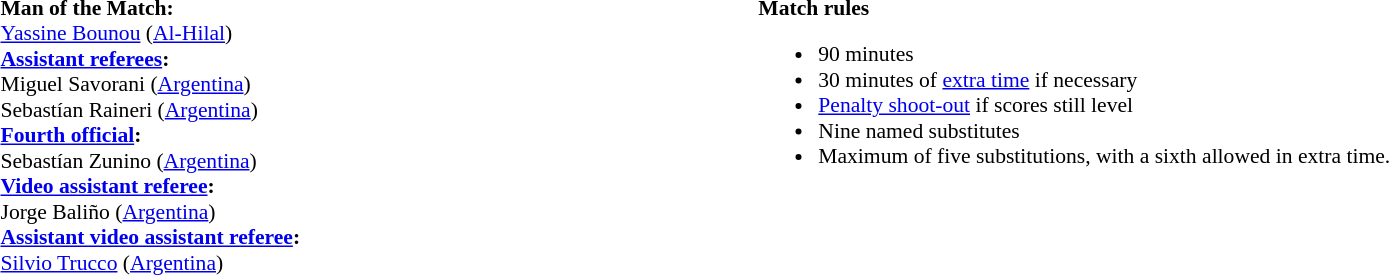<table width=100% style="font-size:90%">
<tr>
<td><br><strong>Man of the Match:</strong><br>
<a href='#'>Yassine Bounou</a> (<a href='#'>Al-Hilal</a>)<br><strong><a href='#'>Assistant referees</a>:</strong>
<br>Miguel Savorani (<a href='#'>Argentina</a>)
<br>Sebastían Raineri (<a href='#'>Argentina</a>)
<br><strong><a href='#'>Fourth official</a>:</strong>
<br>Sebastían Zunino (<a href='#'>Argentina</a>)
<br><strong><a href='#'>Video assistant referee</a>:</strong>
<br>Jorge Baliño (<a href='#'>Argentina</a>)
<br><strong><a href='#'>Assistant video assistant referee</a>:</strong>
<br><a href='#'>Silvio Trucco</a> (<a href='#'>Argentina</a>)</td>
<td style="width:60%; vertical-align:top;"><br><strong>Match rules</strong><ul><li>90 minutes</li><li>30 minutes of <a href='#'>extra time</a> if necessary</li><li><a href='#'>Penalty shoot-out</a> if scores still level</li><li>Nine named substitutes</li><li>Maximum of five substitutions, with a sixth allowed in extra time.</li></ul></td>
</tr>
</table>
